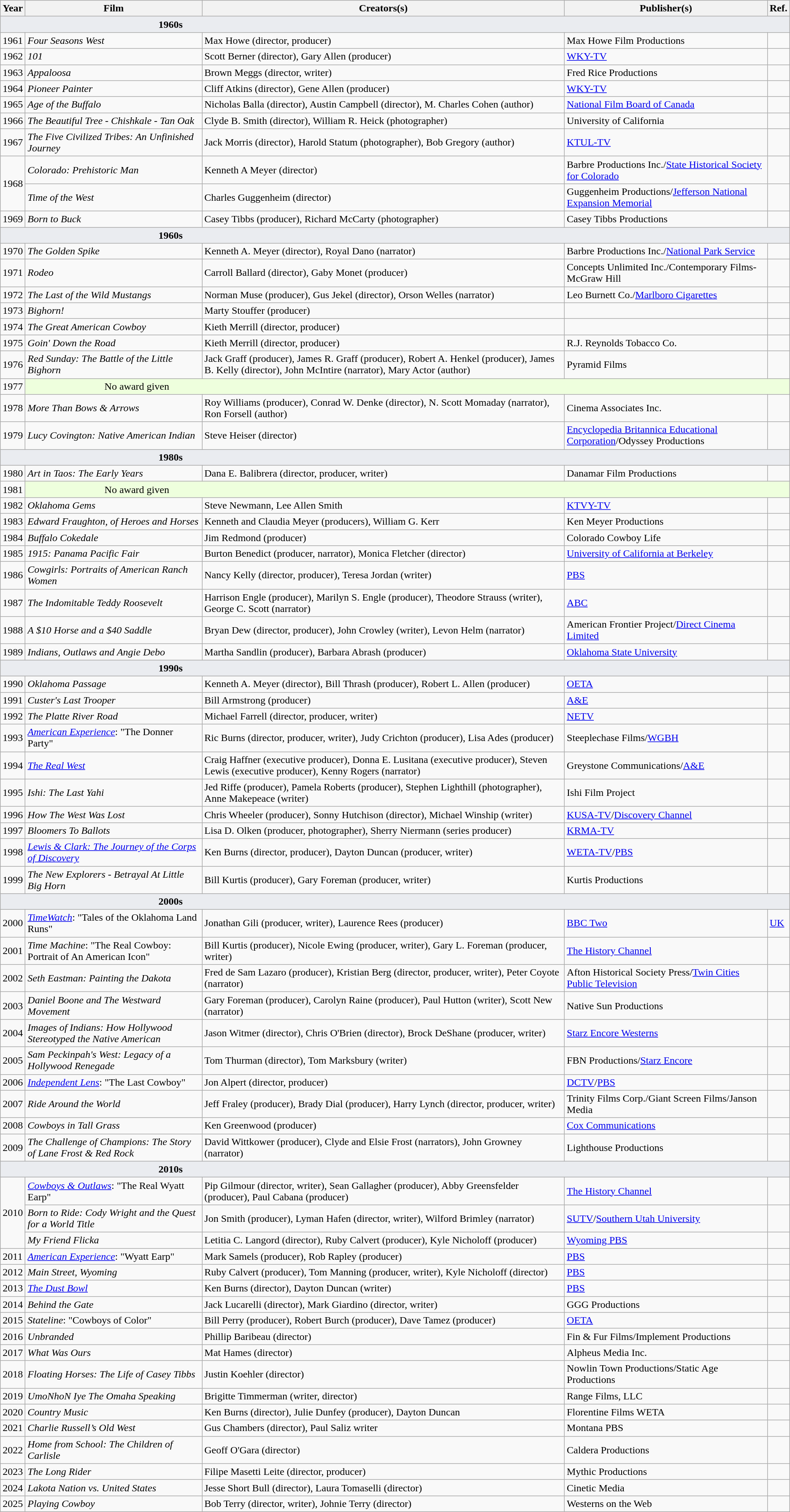<table class="wikitable sortable" style="margin-bottom:4px">
<tr>
<th>Year</th>
<th>Film</th>
<th>Creators(s)</th>
<th>Publisher(s)</th>
<th>Ref.</th>
</tr>
<tr>
<td colspan=5 data-sort-value="?" style="background-color:#EAECF0; font-weight:bold; padding-left:20%">1960s</td>
</tr>
<tr>
<td>1961</td>
<td><em>Four Seasons West</em></td>
<td>Max Howe (director, producer)</td>
<td>Max Howe Film Productions</td>
<td></td>
</tr>
<tr>
<td>1962</td>
<td><em>101</em></td>
<td>Scott Berner (director), Gary Allen (producer)</td>
<td><a href='#'>WKY-TV</a></td>
<td></td>
</tr>
<tr>
<td>1963</td>
<td><em>Appaloosa</em></td>
<td>Brown Meggs (director, writer)</td>
<td>Fred Rice Productions</td>
<td></td>
</tr>
<tr>
<td>1964</td>
<td><em>Pioneer Painter</em></td>
<td>Cliff Atkins (director), Gene Allen (producer)</td>
<td><a href='#'>WKY-TV</a></td>
<td></td>
</tr>
<tr>
<td>1965</td>
<td><em>Age of the Buffalo</em></td>
<td>Nicholas Balla (director), Austin Campbell (director), M. Charles Cohen (author)</td>
<td><a href='#'>National Film Board of Canada</a></td>
<td></td>
</tr>
<tr>
<td>1966</td>
<td><em>The Beautiful Tree - Chishkale - Tan Oak</em></td>
<td>Clyde B. Smith (director), William R. Heick (photographer)</td>
<td>University of California</td>
<td></td>
</tr>
<tr>
<td>1967</td>
<td><em>The Five Civilized Tribes: An Unfinished Journey</em></td>
<td>Jack Morris (director), Harold Statum (photographer), Bob Gregory (author)</td>
<td><a href='#'>KTUL-TV</a></td>
<td></td>
</tr>
<tr>
<td rowspan=2>1968</td>
<td><em>Colorado: Prehistoric Man</em></td>
<td>Kenneth A Meyer (director)</td>
<td>Barbre Productions Inc./<a href='#'>State Historical Society for Colorado</a></td>
<td></td>
</tr>
<tr>
<td><em>Time of the West</em></td>
<td>Charles Guggenheim (director)</td>
<td>Guggenheim Productions/<a href='#'>Jefferson National Expansion Memorial</a></td>
<td></td>
</tr>
<tr>
<td>1969</td>
<td><em>Born to Buck</em></td>
<td>Casey Tibbs (producer), Richard McCarty (photographer)</td>
<td>Casey Tibbs Productions</td>
<td></td>
</tr>
<tr>
<td colspan=5 data-sort-value="?" style="background-color:#EAECF0; font-weight:bold; padding-left:20%">1960s</td>
</tr>
<tr>
<td>1970</td>
<td><em>The Golden Spike</em></td>
<td>Kenneth A. Meyer (director), Royal Dano (narrator)</td>
<td>Barbre Productions Inc./<a href='#'>National Park Service</a></td>
<td></td>
</tr>
<tr>
<td>1971</td>
<td><em>Rodeo</em></td>
<td>Carroll Ballard (director), Gaby Monet (producer)</td>
<td>Concepts Unlimited Inc./Contemporary Films-McGraw Hill</td>
<td></td>
</tr>
<tr>
<td>1972</td>
<td><em>The Last of the Wild Mustangs</em></td>
<td>Norman Muse (producer), Gus Jekel (director), Orson Welles (narrator)</td>
<td>Leo Burnett Co./<a href='#'>Marlboro Cigarettes</a></td>
<td></td>
</tr>
<tr>
<td>1973</td>
<td><em>Bighorn!</em></td>
<td>Marty Stouffer (producer)</td>
<td></td>
<td></td>
</tr>
<tr>
<td>1974</td>
<td><em>The Great American Cowboy</em></td>
<td>Kieth Merrill (director, producer)</td>
<td></td>
<td></td>
</tr>
<tr>
<td>1975</td>
<td><em>Goin' Down the Road</em></td>
<td>Kieth Merrill (director, producer)</td>
<td>R.J. Reynolds Tobacco Co.</td>
<td></td>
</tr>
<tr>
<td>1976</td>
<td><em>Red Sunday: The Battle of the Little Bighorn</em></td>
<td>Jack Graff (producer), James R. Graff (producer), Robert A. Henkel (producer), James B. Kelly (director), John McIntire (narrator), Mary Actor (author)</td>
<td>Pyramid Films</td>
<td></td>
</tr>
<tr>
<td>1977</td>
<td colspan="4" style="background-color:#EFD; padding-left:10%" data-sort-value="?">No award given</td>
</tr>
<tr>
<td>1978</td>
<td><em>More Than Bows & Arrows</em></td>
<td>Roy Williams (producer), Conrad W. Denke (director), N. Scott Momaday (narrator), Ron Forsell (author)</td>
<td>Cinema Associates Inc.</td>
<td></td>
</tr>
<tr>
<td>1979</td>
<td><em>Lucy Covington: Native American Indian</em></td>
<td>Steve Heiser (director)</td>
<td><a href='#'>Encyclopedia Britannica Educational Corporation</a>/Odyssey Productions</td>
<td></td>
</tr>
<tr>
<td colspan=5 data-sort-value="?" style="background-color:#EAECF0; font-weight:bold; padding-left:20%">1980s</td>
</tr>
<tr>
<td>1980</td>
<td><em>Art in Taos: The Early Years</em></td>
<td>Dana E. Balibrera (director, producer, writer)</td>
<td>Danamar Film Productions</td>
<td></td>
</tr>
<tr>
<td>1981</td>
<td colspan="4" style="background-color:#EFD; padding-left:10%" data-sort-value="?">No award given</td>
</tr>
<tr>
<td>1982</td>
<td><em>Oklahoma Gems</em></td>
<td>Steve Newmann, Lee Allen Smith</td>
<td><a href='#'>KTVY-TV</a></td>
<td></td>
</tr>
<tr>
<td>1983</td>
<td><em>Edward Fraughton, of Heroes and Horses</em></td>
<td>Kenneth and Claudia Meyer (producers), William G. Kerr</td>
<td>Ken Meyer Productions</td>
<td></td>
</tr>
<tr>
<td>1984</td>
<td><em>Buffalo Cokedale</em></td>
<td>Jim Redmond (producer)</td>
<td>Colorado Cowboy Life</td>
<td></td>
</tr>
<tr>
<td>1985</td>
<td><em>1915: Panama Pacific Fair</em></td>
<td>Burton Benedict (producer, narrator), Monica Fletcher (director)</td>
<td><a href='#'>University of California at Berkeley</a></td>
<td></td>
</tr>
<tr>
<td>1986</td>
<td><em>Cowgirls: Portraits of American Ranch Women</em></td>
<td>Nancy Kelly (director, producer), Teresa Jordan (writer)</td>
<td><a href='#'>PBS</a></td>
<td></td>
</tr>
<tr>
<td>1987</td>
<td><em>The Indomitable Teddy Roosevelt</em></td>
<td>Harrison Engle (producer), Marilyn S. Engle (producer), Theodore Strauss (writer), George C. Scott (narrator)</td>
<td><a href='#'>ABC</a></td>
<td></td>
</tr>
<tr>
<td>1988</td>
<td><em>A $10 Horse and a $40 Saddle</em></td>
<td>Bryan Dew (director, producer), John Crowley (writer), Levon Helm (narrator)</td>
<td>American Frontier Project/<a href='#'>Direct Cinema Limited</a></td>
<td></td>
</tr>
<tr>
<td>1989</td>
<td><em>Indians, Outlaws and Angie Debo</em></td>
<td>Martha Sandlin (producer), Barbara Abrash (producer)</td>
<td><a href='#'>Oklahoma State University</a></td>
<td></td>
</tr>
<tr>
<td colspan=5 data-sort-value="?" style="background-color:#EAECF0; font-weight:bold; padding-left:20%">1990s</td>
</tr>
<tr>
<td>1990</td>
<td><em>Oklahoma Passage</em></td>
<td>Kenneth A. Meyer (director), Bill Thrash (producer), Robert L. Allen (producer)</td>
<td><a href='#'>OETA</a></td>
<td></td>
</tr>
<tr>
<td>1991</td>
<td><em>Custer's Last Trooper</em></td>
<td>Bill Armstrong (producer)</td>
<td><a href='#'>A&E</a></td>
<td></td>
</tr>
<tr>
<td>1992</td>
<td><em>The Platte River Road</em></td>
<td>Michael Farrell (director, producer, writer)</td>
<td><a href='#'>NETV</a></td>
<td></td>
</tr>
<tr>
<td>1993</td>
<td><em><a href='#'>American Experience</a></em>: "The Donner Party"</td>
<td>Ric Burns (director, producer, writer), Judy Crichton (producer), Lisa Ades (producer)</td>
<td>Steeplechase Films/<a href='#'>WGBH</a></td>
<td></td>
</tr>
<tr>
<td>1994</td>
<td><em><a href='#'>The Real West</a></em></td>
<td>Craig Haffner (executive producer), Donna E. Lusitana (executive producer), Steven Lewis (executive producer), Kenny Rogers (narrator)</td>
<td>Greystone Communications/<a href='#'>A&E</a></td>
<td></td>
</tr>
<tr>
<td>1995</td>
<td><em>Ishi: The Last Yahi</em></td>
<td>Jed Riffe (producer), Pamela Roberts (producer), Stephen Lighthill (photographer), Anne Makepeace (writer)</td>
<td>Ishi Film Project</td>
<td></td>
</tr>
<tr>
<td>1996</td>
<td><em>How The West Was Lost</em></td>
<td>Chris Wheeler (producer), Sonny Hutchison (director), Michael Winship (writer)</td>
<td><a href='#'>KUSA-TV</a>/<a href='#'>Discovery Channel</a></td>
<td></td>
</tr>
<tr>
<td>1997</td>
<td><em>Bloomers To Ballots</em></td>
<td>Lisa D. Olken (producer, photographer), Sherry Niermann (series producer)</td>
<td><a href='#'>KRMA-TV</a></td>
<td></td>
</tr>
<tr>
<td>1998</td>
<td><em><a href='#'>Lewis & Clark: The Journey of the Corps of Discovery</a></em></td>
<td>Ken Burns (director, producer), Dayton Duncan (producer, writer)</td>
<td><a href='#'>WETA-TV</a>/<a href='#'>PBS</a></td>
<td></td>
</tr>
<tr>
<td>1999</td>
<td><em>The New Explorers - Betrayal At Little Big Horn</em></td>
<td>Bill Kurtis (producer), Gary Foreman (producer, writer)</td>
<td>Kurtis Productions</td>
<td></td>
</tr>
<tr>
<td colspan=5 data-sort-value="?" style="background-color:#EAECF0; font-weight:bold; padding-left:20%">2000s</td>
</tr>
<tr>
<td>2000</td>
<td><em><a href='#'>TimeWatch</a></em>: "Tales of the Oklahoma Land Runs"</td>
<td>Jonathan Gili (producer, writer), Laurence Rees (producer)</td>
<td><a href='#'>BBC Two</a></td>
<td> <a href='#'>UK</a></td>
</tr>
<tr>
<td>2001</td>
<td><em>Time Machine</em>: "The Real Cowboy: Portrait of An American Icon"</td>
<td>Bill Kurtis (producer), Nicole Ewing (producer, writer), Gary L. Foreman (producer, writer)</td>
<td><a href='#'>The History Channel</a></td>
<td></td>
</tr>
<tr>
<td>2002</td>
<td><em>Seth Eastman: Painting the Dakota</em></td>
<td>Fred de Sam Lazaro (producer), Kristian Berg (director, producer, writer), Peter Coyote (narrator)</td>
<td>Afton Historical Society Press/<a href='#'>Twin Cities Public Television</a></td>
<td></td>
</tr>
<tr>
<td>2003</td>
<td><em>Daniel Boone and The Westward Movement</em></td>
<td>Gary Foreman (producer), Carolyn Raine (producer), Paul Hutton (writer), Scott New (narrator)</td>
<td>Native Sun Productions</td>
<td></td>
</tr>
<tr>
<td>2004</td>
<td><em>Images of Indians: How Hollywood Stereotyped the Native American</em></td>
<td>Jason Witmer (director), Chris O'Brien (director), Brock DeShane (producer, writer)</td>
<td><a href='#'>Starz Encore Westerns</a></td>
<td></td>
</tr>
<tr>
<td>2005</td>
<td><em>Sam Peckinpah's West: Legacy of a Hollywood Renegade</em></td>
<td>Tom Thurman (director), Tom Marksbury (writer)</td>
<td>FBN Productions/<a href='#'>Starz Encore</a></td>
<td></td>
</tr>
<tr>
<td>2006</td>
<td><em><a href='#'>Independent Lens</a></em>: "The Last Cowboy"</td>
<td>Jon Alpert (director, producer)</td>
<td><a href='#'>DCTV</a>/<a href='#'>PBS</a></td>
<td></td>
</tr>
<tr>
<td>2007</td>
<td><em>Ride Around the World</em></td>
<td>Jeff Fraley (producer), Brady Dial (producer), Harry Lynch (director, producer, writer)</td>
<td>Trinity Films Corp./Giant Screen Films/Janson Media</td>
<td></td>
</tr>
<tr>
<td>2008</td>
<td><em>Cowboys in Tall Grass</em></td>
<td>Ken Greenwood (producer)</td>
<td><a href='#'>Cox Communications</a></td>
<td></td>
</tr>
<tr>
<td>2009</td>
<td><em>The Challenge of Champions: The Story of Lane Frost & Red Rock</em></td>
<td>David Wittkower (producer), Clyde and Elsie Frost (narrators), John Growney (narrator)</td>
<td>Lighthouse Productions</td>
<td></td>
</tr>
<tr>
<td colspan=5 data-sort-value="?" style="background-color:#EAECF0; font-weight:bold; padding-left:20%">2010s</td>
</tr>
<tr>
<td rowspan=3>2010</td>
<td><em><a href='#'>Cowboys & Outlaws</a></em>: "The Real Wyatt Earp"</td>
<td>Pip Gilmour (director, writer), Sean Gallagher (producer), Abby Greensfelder (producer), Paul Cabana (producer)</td>
<td><a href='#'>The History Channel</a></td>
<td></td>
</tr>
<tr>
<td><em>Born to Ride: Cody Wright and the Quest for a World Title</em></td>
<td>Jon Smith (producer), Lyman Hafen (director, writer), Wilford Brimley (narrator)</td>
<td><a href='#'>SUTV</a>/<a href='#'>Southern Utah University</a></td>
<td></td>
</tr>
<tr>
<td><em>My Friend Flicka</em></td>
<td>Letitia C. Langord (director), Ruby Calvert (producer), Kyle Nicholoff (producer)</td>
<td><a href='#'>Wyoming PBS</a></td>
<td></td>
</tr>
<tr>
<td>2011</td>
<td><em><a href='#'>American Experience</a></em>: "Wyatt Earp"</td>
<td>Mark Samels (producer), Rob Rapley (producer)</td>
<td><a href='#'>PBS</a></td>
<td></td>
</tr>
<tr>
<td>2012</td>
<td><em>Main Street, Wyoming</em></td>
<td>Ruby Calvert (producer), Tom Manning (producer, writer), Kyle Nicholoff (director)</td>
<td><a href='#'>PBS</a></td>
<td></td>
</tr>
<tr>
<td>2013</td>
<td><em><a href='#'>The Dust Bowl</a></em></td>
<td>Ken Burns (director), Dayton Duncan (writer)</td>
<td><a href='#'>PBS</a></td>
<td></td>
</tr>
<tr>
<td>2014</td>
<td><em>Behind the Gate</em></td>
<td>Jack Lucarelli (director), Mark Giardino (director, writer)</td>
<td>GGG Productions</td>
<td></td>
</tr>
<tr>
<td>2015</td>
<td><em>Stateline</em>: "Cowboys of Color"</td>
<td>Bill Perry (producer), Robert Burch (producer), Dave Tamez (producer)</td>
<td><a href='#'>OETA</a></td>
<td></td>
</tr>
<tr>
<td>2016</td>
<td><em>Unbranded</em></td>
<td>Phillip Baribeau (director)</td>
<td>Fin & Fur Films/Implement Productions</td>
<td></td>
</tr>
<tr>
<td>2017</td>
<td><em>What Was Ours</em></td>
<td>Mat Hames (director)</td>
<td>Alpheus Media Inc.</td>
<td></td>
</tr>
<tr>
<td>2018</td>
<td><em>Floating Horses: The Life of Casey Tibbs</em></td>
<td>Justin Koehler (director)</td>
<td>Nowlin Town Productions/Static Age Productions</td>
<td></td>
</tr>
<tr>
<td>2019</td>
<td><em>UmoNhoN Iye The Omaha Speaking</em></td>
<td>Brigitte Timmerman (writer, director)</td>
<td>Range Films, LLC</td>
<td></td>
</tr>
<tr>
<td>2020</td>
<td><em>Country Music</em></td>
<td>Ken Burns (director), Julie Dunfey (producer), Dayton Duncan</td>
<td>Florentine Films WETA</td>
<td></td>
</tr>
<tr>
<td>2021</td>
<td><em>Charlie Russell’s Old West</em></td>
<td>Gus Chambers (director), Paul Saliz writer</td>
<td>Montana PBS</td>
<td></td>
</tr>
<tr>
<td>2022</td>
<td><em>Home from School: The Children of Carlisle</em></td>
<td>Geoff O'Gara (director)</td>
<td>Caldera Productions</td>
<td></td>
</tr>
<tr>
<td>2023</td>
<td><em>The Long Rider</em></td>
<td>Filipe Masetti Leite (director, producer)</td>
<td>Mythic Productions</td>
<td></td>
</tr>
<tr>
<td>2024</td>
<td><em>Lakota Nation vs. United States</em></td>
<td>Jesse Short Bull (director), Laura Tomaselli (director)</td>
<td>Cinetic Media</td>
<td></td>
</tr>
<tr>
<td>2025</td>
<td><em>Playing Cowboy</em></td>
<td>Bob Terry (director, writer), Johnie Terry (director)</td>
<td>Westerns on the Web</td>
<td></td>
</tr>
</table>
